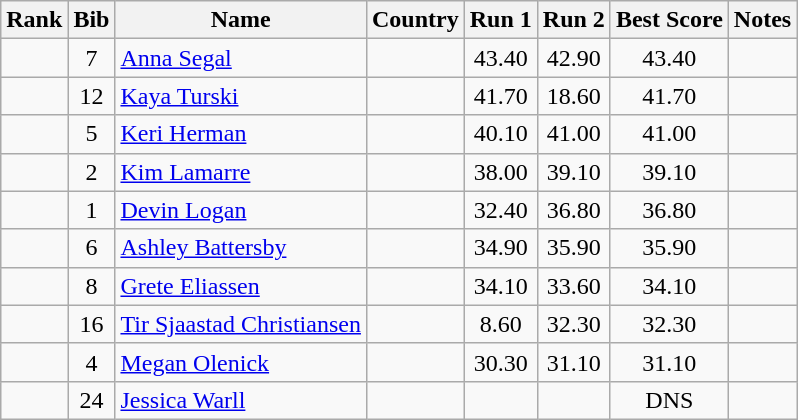<table class="wikitable sortable" style="text-align:center">
<tr>
<th>Rank</th>
<th>Bib</th>
<th>Name</th>
<th>Country</th>
<th>Run 1</th>
<th>Run 2</th>
<th>Best Score</th>
<th>Notes</th>
</tr>
<tr>
<td></td>
<td>7</td>
<td align=left><a href='#'>Anna Segal</a></td>
<td align=left></td>
<td>43.40</td>
<td>42.90</td>
<td>43.40</td>
<td></td>
</tr>
<tr>
<td></td>
<td>12</td>
<td align=left><a href='#'>Kaya Turski</a></td>
<td align=left></td>
<td>41.70</td>
<td>18.60</td>
<td>41.70</td>
<td></td>
</tr>
<tr>
<td></td>
<td>5</td>
<td align=left><a href='#'>Keri Herman</a></td>
<td align=left></td>
<td>40.10</td>
<td>41.00</td>
<td>41.00</td>
<td></td>
</tr>
<tr>
<td></td>
<td>2</td>
<td align=left><a href='#'>Kim Lamarre</a></td>
<td align=left></td>
<td>38.00</td>
<td>39.10</td>
<td>39.10</td>
<td></td>
</tr>
<tr>
<td></td>
<td>1</td>
<td align=left><a href='#'>Devin Logan</a></td>
<td align=left></td>
<td>32.40</td>
<td>36.80</td>
<td>36.80</td>
<td></td>
</tr>
<tr>
<td></td>
<td>6</td>
<td align=left><a href='#'>Ashley Battersby</a></td>
<td align=left></td>
<td>34.90</td>
<td>35.90</td>
<td>35.90</td>
<td></td>
</tr>
<tr>
<td></td>
<td>8</td>
<td align=left><a href='#'>Grete Eliassen</a></td>
<td align=left></td>
<td>34.10</td>
<td>33.60</td>
<td>34.10</td>
<td></td>
</tr>
<tr>
<td></td>
<td>16</td>
<td align=left><a href='#'>Tir Sjaastad Christiansen</a></td>
<td align=left></td>
<td>8.60</td>
<td>32.30</td>
<td>32.30</td>
<td></td>
</tr>
<tr>
<td></td>
<td>4</td>
<td align=left><a href='#'>Megan Olenick</a></td>
<td align=left></td>
<td>30.30</td>
<td>31.10</td>
<td>31.10</td>
<td></td>
</tr>
<tr>
<td></td>
<td>24</td>
<td align=left><a href='#'>Jessica Warll</a></td>
<td align=left></td>
<td></td>
<td></td>
<td>DNS</td>
<td></td>
</tr>
</table>
